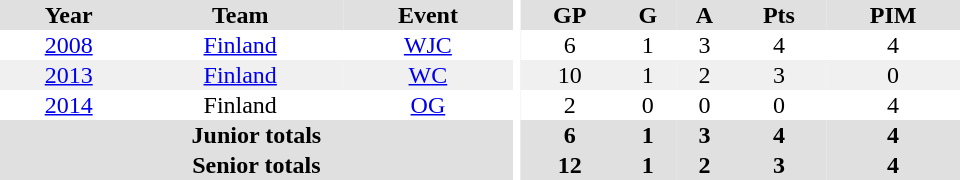<table border="0" cellpadding="1" cellspacing="0" ID="Table3" style="text-align:center; width:40em">
<tr ALIGN="center" bgcolor="#e0e0e0">
<th>Year</th>
<th>Team</th>
<th>Event</th>
<th rowspan="99" bgcolor="#ffffff"></th>
<th>GP</th>
<th>G</th>
<th>A</th>
<th>Pts</th>
<th>PIM</th>
</tr>
<tr>
<td><a href='#'>2008</a></td>
<td><a href='#'>Finland</a></td>
<td><a href='#'>WJC</a></td>
<td>6</td>
<td>1</td>
<td>3</td>
<td>4</td>
<td>4</td>
</tr>
<tr bgcolor="#f0f0f0">
<td><a href='#'>2013</a></td>
<td><a href='#'>Finland</a></td>
<td><a href='#'>WC</a></td>
<td>10</td>
<td>1</td>
<td>2</td>
<td>3</td>
<td>0</td>
</tr>
<tr>
<td><a href='#'>2014</a></td>
<td>Finland</td>
<td><a href='#'>OG</a></td>
<td>2</td>
<td>0</td>
<td>0</td>
<td>0</td>
<td>4</td>
</tr>
<tr bgcolor="#e0e0e0">
<th colspan="3">Junior totals</th>
<th>6</th>
<th>1</th>
<th>3</th>
<th>4</th>
<th>4</th>
</tr>
<tr bgcolor="#e0e0e0">
<th colspan="3">Senior totals</th>
<th>12</th>
<th>1</th>
<th>2</th>
<th>3</th>
<th>4</th>
</tr>
</table>
